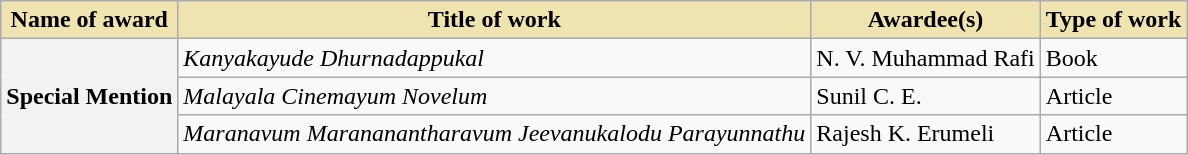<table class="wikitable plainrowheaders">
<tr>
<th style="background-color:#EFE4B0">Name of award</th>
<th style="background-color:#EFE4B0">Title of work</th>
<th style="background-color:#EFE4B0">Awardee(s)</th>
<th style="background-color:#EFE4B0">Type of work</th>
</tr>
<tr>
<th scope="row" rowspan="3">Special Mention</th>
<td><em>Kanyakayude Dhurnadappukal</em></td>
<td>N. V. Muhammad Rafi</td>
<td>Book</td>
</tr>
<tr>
<td><em>Malayala Cinemayum Novelum</em></td>
<td>Sunil C. E.</td>
<td>Article</td>
</tr>
<tr>
<td><em>Maranavum Marananantharavum Jeevanukalodu Parayunnathu</em></td>
<td>Rajesh K. Erumeli</td>
<td>Article</td>
</tr>
</table>
